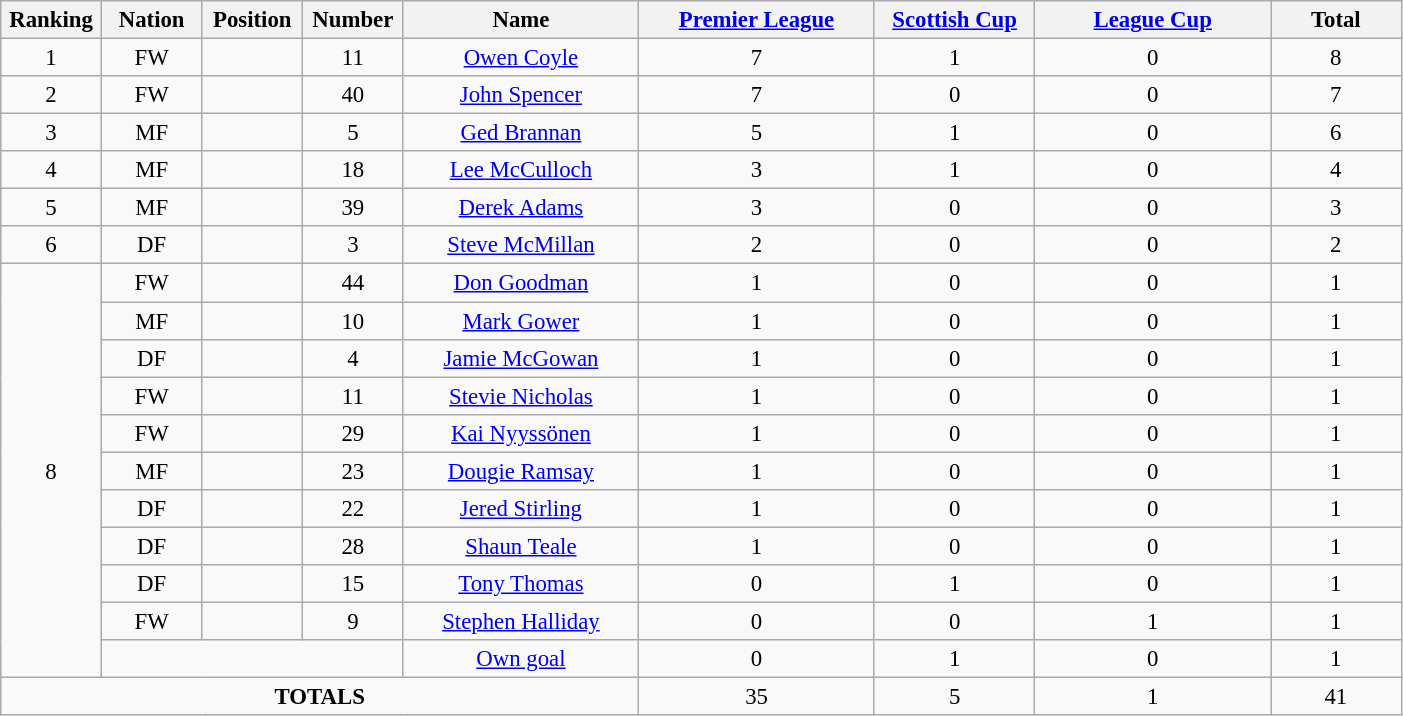<table class="wikitable" style="font-size: 95%; text-align: center;">
<tr>
<th width=60>Ranking</th>
<th width=60>Nation</th>
<th width=60>Position</th>
<th width=60>Number</th>
<th width=150>Name</th>
<th width=150><a href='#'>Premier League</a></th>
<th width=100><a href='#'>Scottish Cup</a></th>
<th width=150><a href='#'>League Cup</a></th>
<th width=80>Total</th>
</tr>
<tr>
<td>1</td>
<td>FW</td>
<td></td>
<td>11</td>
<td><a href='#'>Owen Coyle</a></td>
<td>7</td>
<td>1</td>
<td>0</td>
<td>8</td>
</tr>
<tr>
<td>2</td>
<td>FW</td>
<td></td>
<td>40</td>
<td><a href='#'>John Spencer</a></td>
<td>7</td>
<td>0</td>
<td>0</td>
<td>7</td>
</tr>
<tr>
<td>3</td>
<td>MF</td>
<td></td>
<td>5</td>
<td><a href='#'>Ged Brannan</a></td>
<td>5</td>
<td>1</td>
<td>0</td>
<td>6</td>
</tr>
<tr>
<td>4</td>
<td>MF</td>
<td></td>
<td>18</td>
<td><a href='#'>Lee McCulloch</a></td>
<td>3</td>
<td>1</td>
<td>0</td>
<td>4</td>
</tr>
<tr>
<td>5</td>
<td>MF</td>
<td></td>
<td>39</td>
<td><a href='#'>Derek Adams</a></td>
<td>3</td>
<td>0</td>
<td>0</td>
<td>3</td>
</tr>
<tr>
<td>6</td>
<td>DF</td>
<td></td>
<td>3</td>
<td><a href='#'>Steve McMillan</a></td>
<td>2</td>
<td>0</td>
<td>0</td>
<td>2</td>
</tr>
<tr>
<td rowspan="11">8</td>
<td>FW</td>
<td></td>
<td>44</td>
<td><a href='#'>Don Goodman</a></td>
<td>1</td>
<td>0</td>
<td>0</td>
<td>1</td>
</tr>
<tr>
<td>MF</td>
<td></td>
<td>10</td>
<td><a href='#'>Mark Gower</a></td>
<td>1</td>
<td>0</td>
<td>0</td>
<td>1</td>
</tr>
<tr>
<td>DF</td>
<td></td>
<td>4</td>
<td><a href='#'>Jamie McGowan</a></td>
<td>1</td>
<td>0</td>
<td>0</td>
<td>1</td>
</tr>
<tr>
<td>FW</td>
<td></td>
<td>11</td>
<td><a href='#'>Stevie Nicholas</a></td>
<td>1</td>
<td>0</td>
<td>0</td>
<td>1</td>
</tr>
<tr>
<td>FW</td>
<td></td>
<td>29</td>
<td><a href='#'>Kai Nyyssönen</a></td>
<td>1</td>
<td>0</td>
<td>0</td>
<td>1</td>
</tr>
<tr>
<td>MF</td>
<td></td>
<td>23</td>
<td><a href='#'>Dougie Ramsay</a></td>
<td>1</td>
<td>0</td>
<td>0</td>
<td>1</td>
</tr>
<tr>
<td>DF</td>
<td></td>
<td>22</td>
<td><a href='#'>Jered Stirling</a></td>
<td>1</td>
<td>0</td>
<td>0</td>
<td>1</td>
</tr>
<tr>
<td>DF</td>
<td></td>
<td>28</td>
<td><a href='#'>Shaun Teale</a></td>
<td>1</td>
<td>0</td>
<td>0</td>
<td>1</td>
</tr>
<tr>
<td>DF</td>
<td></td>
<td>15</td>
<td><a href='#'>Tony Thomas</a></td>
<td>0</td>
<td>1</td>
<td>0</td>
<td>1</td>
</tr>
<tr>
<td>FW</td>
<td></td>
<td>9</td>
<td><a href='#'>Stephen Halliday</a></td>
<td>0</td>
<td>0</td>
<td>1</td>
<td>1</td>
</tr>
<tr>
<td colspan="3"></td>
<td><a href='#'>Own goal</a></td>
<td>0</td>
<td>1</td>
<td>0</td>
<td>1</td>
</tr>
<tr>
<td colspan="5"><strong>TOTALS</strong></td>
<td>35</td>
<td>5</td>
<td>1</td>
<td>41</td>
</tr>
</table>
